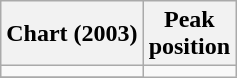<table class="wikitable sortable plainrowheaders" style="text-align:center">
<tr>
<th scope="col">Chart (2003)</th>
<th scope="col">Peak<br> position</th>
</tr>
<tr>
<td></td>
</tr>
<tr>
</tr>
</table>
